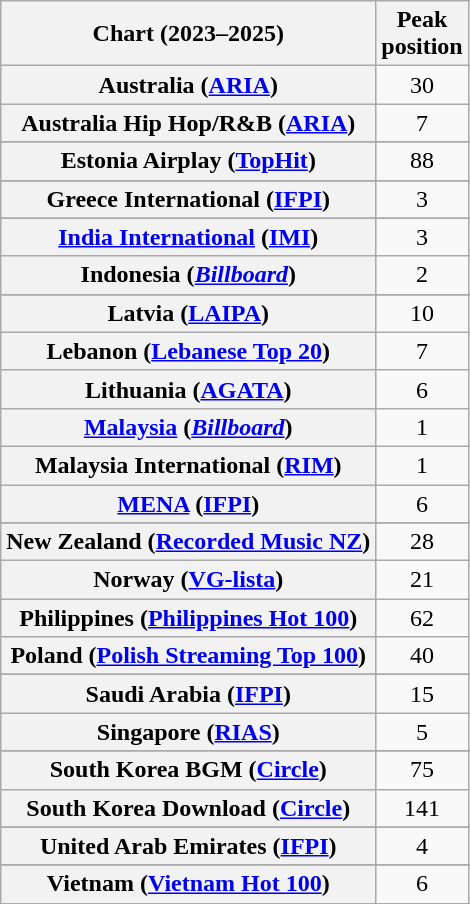<table class="wikitable sortable plainrowheaders" style="text-align:center">
<tr>
<th scope="col">Chart (2023–2025)</th>
<th scope="col">Peak<br>position</th>
</tr>
<tr>
<th scope="row">Australia (<a href='#'>ARIA</a>)</th>
<td>30</td>
</tr>
<tr>
<th scope="row">Australia Hip Hop/R&B (<a href='#'>ARIA</a>)</th>
<td>7</td>
</tr>
<tr>
</tr>
<tr>
</tr>
<tr>
</tr>
<tr>
</tr>
<tr>
<th scope="row">Estonia Airplay (<a href='#'>TopHit</a>)</th>
<td>88</td>
</tr>
<tr>
</tr>
<tr>
</tr>
<tr>
</tr>
<tr>
<th scope="row">Greece International (<a href='#'>IFPI</a>)</th>
<td>3</td>
</tr>
<tr>
</tr>
<tr>
<th scope="row"><a href='#'>India International</a> (<a href='#'>IMI</a>)</th>
<td>3</td>
</tr>
<tr>
<th scope="row">Indonesia (<em><a href='#'>Billboard</a></em>)</th>
<td>2</td>
</tr>
<tr>
</tr>
<tr>
<th scope="row">Latvia (<a href='#'>LAIPA</a>)</th>
<td>10</td>
</tr>
<tr>
<th scope="row">Lebanon (<a href='#'>Lebanese Top 20</a>)</th>
<td>7</td>
</tr>
<tr>
<th scope="row">Lithuania (<a href='#'>AGATA</a>)</th>
<td>6</td>
</tr>
<tr>
<th scope="row"><a href='#'>Malaysia</a> (<em><a href='#'>Billboard</a></em>)</th>
<td>1</td>
</tr>
<tr>
<th scope="row">Malaysia International (<a href='#'>RIM</a>)</th>
<td>1</td>
</tr>
<tr>
<th scope="row"><a href='#'>MENA</a> (<a href='#'>IFPI</a>)</th>
<td>6</td>
</tr>
<tr>
</tr>
<tr>
<th scope="row">New Zealand (<a href='#'>Recorded Music NZ</a>)</th>
<td>28</td>
</tr>
<tr>
<th scope="row">Norway (<a href='#'>VG-lista</a>)</th>
<td>21</td>
</tr>
<tr>
<th scope="row">Philippines (<a href='#'>Philippines Hot 100</a>)</th>
<td>62</td>
</tr>
<tr>
<th scope="row">Poland (<a href='#'>Polish Streaming Top 100</a>)</th>
<td>40</td>
</tr>
<tr>
</tr>
<tr>
<th scope="row">Saudi Arabia (<a href='#'>IFPI</a>)</th>
<td>15</td>
</tr>
<tr>
<th scope="row">Singapore (<a href='#'>RIAS</a>)</th>
<td>5</td>
</tr>
<tr>
</tr>
<tr>
<th scope="row">South Korea BGM (<a href='#'>Circle</a>)</th>
<td>75</td>
</tr>
<tr>
<th scope="row">South Korea Download (<a href='#'>Circle</a>)</th>
<td>141</td>
</tr>
<tr>
</tr>
<tr>
</tr>
<tr>
<th scope="row">United Arab Emirates (<a href='#'>IFPI</a>)</th>
<td>4</td>
</tr>
<tr>
</tr>
<tr>
</tr>
<tr>
</tr>
<tr>
</tr>
<tr>
</tr>
<tr>
<th scope="row">Vietnam (<a href='#'>Vietnam Hot 100</a>)</th>
<td>6</td>
</tr>
</table>
